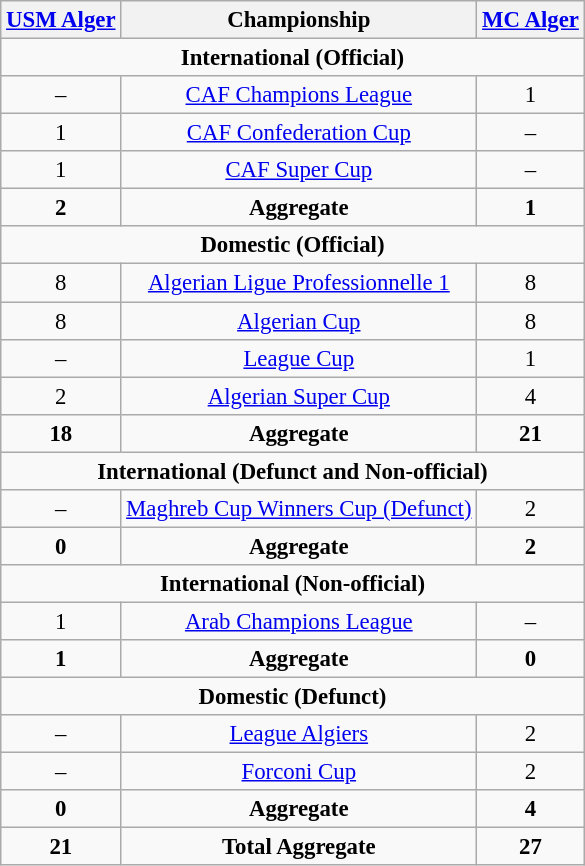<table class="wikitable plainrowheaders sortable" style="text-align:center;font-size:95%">
<tr>
<th><a href='#'>USM Alger</a></th>
<th>Championship</th>
<th><a href='#'>MC Alger</a></th>
</tr>
<tr>
<td colspan="3" style="text-align:center;"><strong>International (Official)</strong></td>
</tr>
<tr style="text-align:center;">
<td>–</td>
<td><a href='#'>CAF Champions League</a></td>
<td>1</td>
</tr>
<tr style="text-align:center;">
<td>1</td>
<td><a href='#'>CAF Confederation Cup</a></td>
<td>–</td>
</tr>
<tr style="text-align:center;">
<td>1</td>
<td><a href='#'>CAF Super Cup</a></td>
<td>–</td>
</tr>
<tr>
<td><strong>2</strong></td>
<td><strong>Aggregate</strong></td>
<td><strong>1</strong></td>
</tr>
<tr>
<td colspan="3" style="text-align:center;"><strong>Domestic (Official)</strong></td>
</tr>
<tr style="text-align:center;">
<td>8</td>
<td><a href='#'>Algerian Ligue Professionnelle 1</a></td>
<td>8</td>
</tr>
<tr style="text-align:center;">
<td>8</td>
<td><a href='#'>Algerian Cup</a></td>
<td>8</td>
</tr>
<tr style="text-align:center;">
<td>–</td>
<td><a href='#'>League Cup</a></td>
<td>1</td>
</tr>
<tr style="text-align:center;">
<td>2</td>
<td><a href='#'>Algerian Super Cup</a></td>
<td>4</td>
</tr>
<tr>
<td><strong>18</strong></td>
<td><strong>Aggregate</strong></td>
<td><strong>21</strong></td>
</tr>
<tr>
<td colspan="3" style="text-align:center;"><strong>International (Defunct and Non-official)</strong></td>
</tr>
<tr style="text-align:center;">
<td>–</td>
<td><a href='#'>Maghreb Cup Winners Cup (Defunct)</a></td>
<td>2</td>
</tr>
<tr>
<td><strong>0</strong></td>
<td><strong>Aggregate</strong></td>
<td><strong>2</strong></td>
</tr>
<tr>
<td colspan="3" style="text-align:center;"><strong>International (Non-official)</strong></td>
</tr>
<tr style="text-align:center;">
<td>1</td>
<td><a href='#'>Arab Champions League</a></td>
<td>–</td>
</tr>
<tr>
<td><strong>1</strong></td>
<td><strong>Aggregate</strong></td>
<td><strong>0</strong></td>
</tr>
<tr>
<td colspan="3" style="text-align:center;"><strong>Domestic (Defunct)</strong></td>
</tr>
<tr style="text-align:center;">
<td>–</td>
<td><a href='#'>League Algiers</a></td>
<td>2</td>
</tr>
<tr style="text-align:center;">
<td>–</td>
<td><a href='#'>Forconi Cup</a></td>
<td>2</td>
</tr>
<tr>
<td><strong>0</strong></td>
<td><strong>Aggregate</strong></td>
<td><strong>4</strong></td>
</tr>
<tr align="center">
<td><strong>21</strong></td>
<td><strong>Total Aggregate</strong></td>
<td><strong>27</strong></td>
</tr>
</table>
